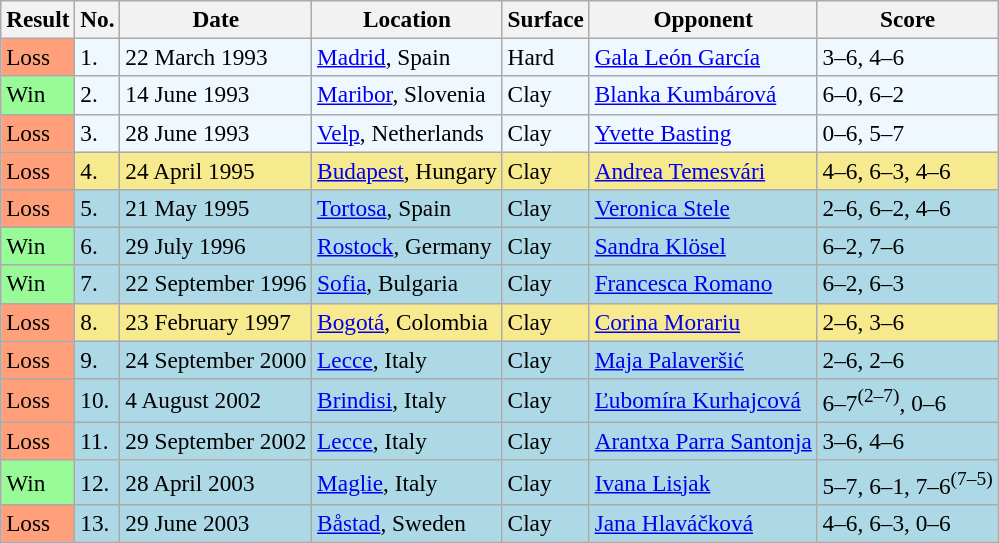<table class="sortable wikitable" style="font-size:97%;">
<tr>
<th>Result</th>
<th>No.</th>
<th>Date</th>
<th>Location</th>
<th>Surface</th>
<th>Opponent</th>
<th class="unsortable">Score</th>
</tr>
<tr style="background:#f0f8ff;">
<td style="background:#ffa07a;">Loss</td>
<td>1.</td>
<td>22 March 1993</td>
<td><a href='#'>Madrid</a>, Spain</td>
<td>Hard</td>
<td> <a href='#'>Gala León García</a></td>
<td>3–6, 4–6</td>
</tr>
<tr style="background:#f0f8ff;">
<td style="background:#98fb98;">Win</td>
<td>2.</td>
<td>14 June 1993</td>
<td><a href='#'>Maribor</a>, Slovenia</td>
<td>Clay</td>
<td> <a href='#'>Blanka Kumbárová</a></td>
<td>6–0, 6–2</td>
</tr>
<tr style="background:#f0f8ff;">
<td style="background:#ffa07a;">Loss</td>
<td>3.</td>
<td>28 June 1993</td>
<td><a href='#'>Velp</a>, Netherlands</td>
<td>Clay</td>
<td> <a href='#'>Yvette Basting</a></td>
<td>0–6, 5–7</td>
</tr>
<tr style="background:#f7e98e;">
<td style="background:#ffa07a;">Loss</td>
<td>4.</td>
<td>24 April 1995</td>
<td><a href='#'>Budapest</a>, Hungary</td>
<td>Clay</td>
<td> <a href='#'>Andrea Temesvári</a></td>
<td>4–6, 6–3, 4–6</td>
</tr>
<tr style="background:lightblue;">
<td style="background:#ffa07a;">Loss</td>
<td>5.</td>
<td>21 May 1995</td>
<td><a href='#'>Tortosa</a>, Spain</td>
<td>Clay</td>
<td> <a href='#'>Veronica Stele</a></td>
<td>2–6, 6–2, 4–6</td>
</tr>
<tr style="background:lightblue;">
<td style="background:#98fb98;">Win</td>
<td>6.</td>
<td>29 July 1996</td>
<td><a href='#'>Rostock</a>, Germany</td>
<td>Clay</td>
<td> <a href='#'>Sandra Klösel</a></td>
<td>6–2, 7–6</td>
</tr>
<tr style="background:lightblue;">
<td style="background:#98fb98;">Win</td>
<td>7.</td>
<td>22 September 1996</td>
<td><a href='#'>Sofia</a>, Bulgaria</td>
<td>Clay</td>
<td> <a href='#'>Francesca Romano</a></td>
<td>6–2, 6–3</td>
</tr>
<tr style="background:#f7e98e;">
<td style="background:#ffa07a;">Loss</td>
<td>8.</td>
<td>23 February 1997</td>
<td><a href='#'>Bogotá</a>, Colombia</td>
<td>Clay</td>
<td> <a href='#'>Corina Morariu</a></td>
<td>2–6, 3–6</td>
</tr>
<tr style="background:lightblue;">
<td style="background:#ffa07a;">Loss</td>
<td>9.</td>
<td>24 September 2000</td>
<td><a href='#'>Lecce</a>, Italy</td>
<td>Clay</td>
<td> <a href='#'>Maja Palaveršić</a></td>
<td>2–6, 2–6</td>
</tr>
<tr style="background:lightblue;">
<td style="background:#ffa07a;">Loss</td>
<td>10.</td>
<td>4 August 2002</td>
<td><a href='#'>Brindisi</a>, Italy</td>
<td>Clay</td>
<td> <a href='#'>Ľubomíra Kurhajcová</a></td>
<td>6–7<sup>(2–7)</sup>, 0–6</td>
</tr>
<tr style="background:lightblue;">
<td style="background:#ffa07a;">Loss</td>
<td>11.</td>
<td>29 September 2002</td>
<td><a href='#'>Lecce</a>, Italy</td>
<td>Clay</td>
<td> <a href='#'>Arantxa Parra Santonja</a></td>
<td>3–6, 4–6</td>
</tr>
<tr style="background:lightblue;">
<td style="background:#98fb98;">Win</td>
<td>12.</td>
<td>28 April 2003</td>
<td><a href='#'>Maglie</a>, Italy</td>
<td>Clay</td>
<td> <a href='#'>Ivana Lisjak</a></td>
<td>5–7, 6–1, 7–6<sup>(7–5)</sup></td>
</tr>
<tr style="background:lightblue;">
<td style="background:#ffa07a;">Loss</td>
<td>13.</td>
<td>29 June 2003</td>
<td><a href='#'>Båstad</a>, Sweden</td>
<td>Clay</td>
<td> <a href='#'>Jana Hlaváčková</a></td>
<td>4–6, 6–3, 0–6</td>
</tr>
</table>
